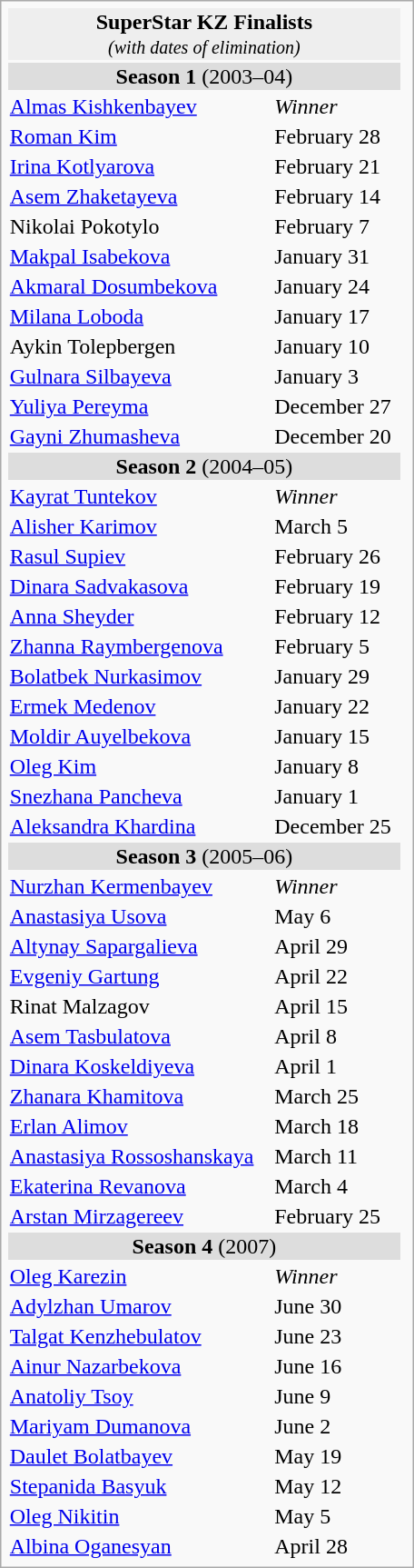<table class=infobox style=width:19em>
<tr>
<td colspan="2" style="background:#eeeeee; text-align:center;"><strong>SuperStar KZ Finalists</strong><br><small><em>(with dates of elimination)</em></small></td>
</tr>
<tr>
<td colspan="2" style="background:#dddddd; text-align:center;"><strong>Season 1</strong> (2003–04)</td>
</tr>
<tr>
<td><a href='#'>Almas Kishkenbayev</a></td>
<td><em>Winner</em></td>
</tr>
<tr>
<td><a href='#'>Roman Kim</a></td>
<td>February 28</td>
</tr>
<tr>
<td><a href='#'>Irina Kotlyarova</a></td>
<td>February 21</td>
</tr>
<tr>
<td><a href='#'>Asem Zhaketayeva</a></td>
<td>February 14</td>
</tr>
<tr>
<td>Nikolai Pokotylo</td>
<td>February 7</td>
</tr>
<tr>
<td><a href='#'>Makpal Isabekova</a></td>
<td>January 31</td>
</tr>
<tr>
<td><a href='#'>Akmaral Dosumbekova</a></td>
<td>January 24</td>
</tr>
<tr>
<td><a href='#'>Milana Loboda</a></td>
<td>January 17</td>
</tr>
<tr>
<td>Aykin Tolepbergen</td>
<td>January 10</td>
</tr>
<tr>
<td><a href='#'>Gulnara Silbayeva</a></td>
<td>January 3</td>
</tr>
<tr>
<td><a href='#'>Yuliya Pereyma</a></td>
<td>December 27</td>
</tr>
<tr>
<td><a href='#'>Gayni Zhumasheva</a></td>
<td>December 20</td>
</tr>
<tr>
<td colspan="2" style="background:#dddddd; text-align:center;"><strong>Season 2</strong> (2004–05)</td>
</tr>
<tr>
<td><a href='#'>Kayrat Tuntekov</a></td>
<td><em>Winner</em></td>
</tr>
<tr>
<td><a href='#'>Alisher Karimov</a></td>
<td>March 5</td>
</tr>
<tr>
<td><a href='#'>Rasul Supiev</a></td>
<td>February 26</td>
</tr>
<tr>
<td><a href='#'>Dinara Sadvakasova</a></td>
<td>February 19</td>
</tr>
<tr>
<td><a href='#'>Anna Sheyder</a></td>
<td>February 12</td>
</tr>
<tr>
<td><a href='#'>Zhanna Raymbergenova</a></td>
<td>February 5</td>
</tr>
<tr>
<td><a href='#'>Bolatbek Nurkasimov</a></td>
<td>January 29</td>
</tr>
<tr>
<td><a href='#'>Ermek Medenov</a></td>
<td>January 22</td>
</tr>
<tr>
<td><a href='#'>Moldir Auyelbekova</a></td>
<td>January 15</td>
</tr>
<tr>
<td><a href='#'>Oleg Kim</a></td>
<td>January 8</td>
</tr>
<tr>
<td><a href='#'>Snezhana Pancheva</a></td>
<td>January 1</td>
</tr>
<tr>
<td><a href='#'>Aleksandra Khardina</a></td>
<td>December 25</td>
</tr>
<tr>
<td colspan="2" style="background:#dddddd; text-align:center;"><strong>Season 3</strong> (2005–06)</td>
</tr>
<tr>
<td><a href='#'>Nurzhan Kermenbayev</a></td>
<td><em>Winner</em></td>
</tr>
<tr>
<td><a href='#'>Anastasiya Usova</a></td>
<td>May 6</td>
</tr>
<tr>
<td><a href='#'>Altynay Sapargalieva</a></td>
<td>April 29</td>
</tr>
<tr>
<td><a href='#'>Evgeniy Gartung</a></td>
<td>April 22</td>
</tr>
<tr>
<td>Rinat Malzagov</td>
<td>April 15</td>
</tr>
<tr>
<td><a href='#'>Asem Tasbulatova</a></td>
<td>April 8</td>
</tr>
<tr>
<td><a href='#'>Dinara Koskeldiyeva</a></td>
<td>April 1</td>
</tr>
<tr>
<td><a href='#'>Zhanara Khamitova</a></td>
<td>March 25</td>
</tr>
<tr>
<td><a href='#'>Erlan Alimov</a></td>
<td>March 18</td>
</tr>
<tr>
<td><a href='#'>Anastasiya Rossoshanskaya</a></td>
<td>March 11</td>
</tr>
<tr>
<td><a href='#'>Ekaterina Revanova</a></td>
<td>March 4</td>
</tr>
<tr>
<td><a href='#'>Arstan Mirzagereev</a></td>
<td>February 25</td>
</tr>
<tr>
<td colspan="2" style="background:#dddddd; text-align:center;"><strong>Season 4</strong> (2007)</td>
</tr>
<tr>
<td><a href='#'>Oleg Karezin</a></td>
<td><em>Winner</em></td>
</tr>
<tr>
<td><a href='#'>Adylzhan Umarov</a></td>
<td>June 30</td>
</tr>
<tr>
<td><a href='#'>Talgat Kenzhebulatov</a></td>
<td>June 23</td>
</tr>
<tr>
<td><a href='#'>Ainur Nazarbekova</a></td>
<td>June 16</td>
</tr>
<tr>
<td><a href='#'>Anatoliy Tsoy</a></td>
<td>June 9</td>
</tr>
<tr>
<td><a href='#'>Mariyam Dumanova</a></td>
<td>June 2</td>
</tr>
<tr>
<td><a href='#'>Daulet Bolatbayev</a></td>
<td>May 19</td>
</tr>
<tr>
<td><a href='#'>Stepanida Basyuk</a></td>
<td>May 12</td>
</tr>
<tr>
<td><a href='#'>Oleg Nikitin</a></td>
<td>May 5</td>
</tr>
<tr>
<td><a href='#'>Albina Oganesyan</a></td>
<td>April 28</td>
<td></td>
</tr>
</table>
